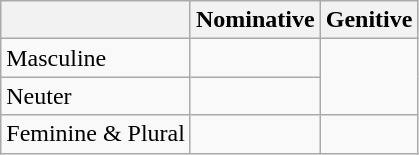<table class="wikitable">
<tr>
<th></th>
<th>Nominative</th>
<th>Genitive</th>
</tr>
<tr>
<td>Masculine</td>
<td></td>
<td rowspan="2"></td>
</tr>
<tr>
<td>Neuter</td>
<td></td>
</tr>
<tr>
<td>Feminine & Plural</td>
<td></td>
<td></td>
</tr>
</table>
